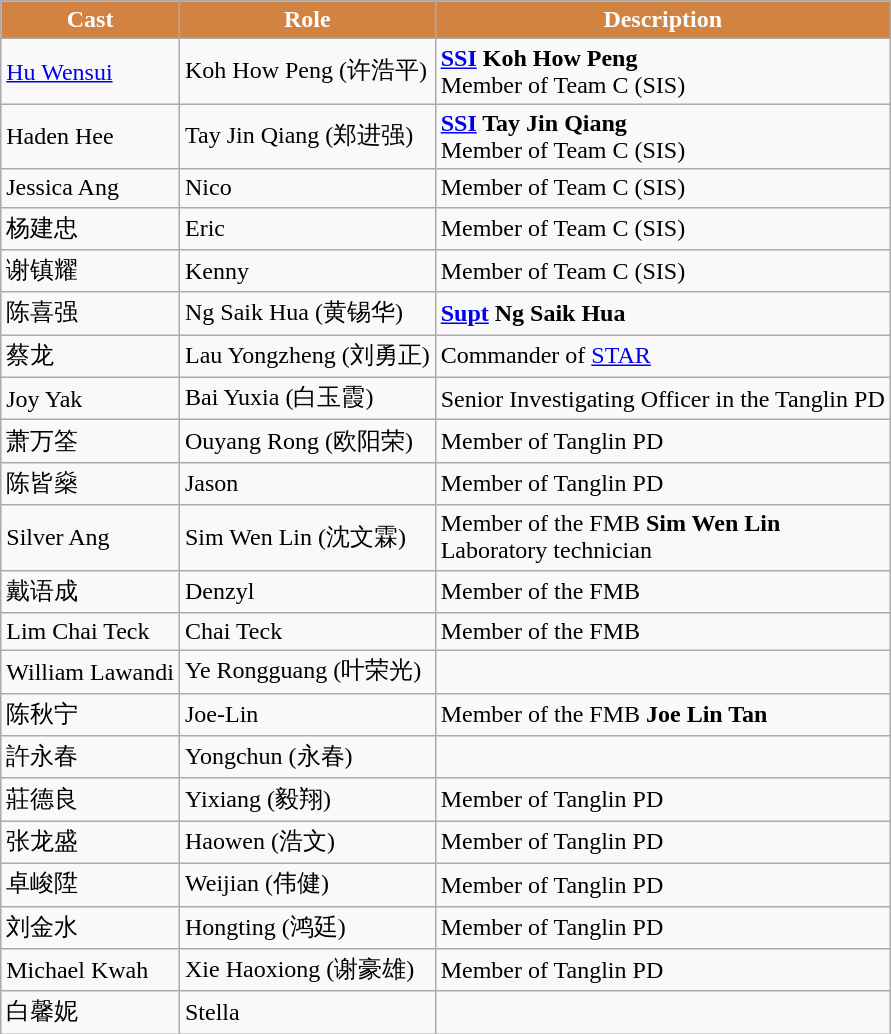<table class="wikitable">
<tr>
<th style="background:#D28241; color:white">Cast</th>
<th style="background:#D28241; color:white">Role</th>
<th style="background:#D28241; color:white">Description</th>
</tr>
<tr>
<td><a href='#'>Hu Wensui</a></td>
<td>Koh How Peng (许浩平)</td>
<td><strong><a href='#'>SSI</a> Koh How Peng</strong> <br> Member of Team C (SIS)</td>
</tr>
<tr>
<td>Haden Hee</td>
<td>Tay Jin Qiang (郑进强)</td>
<td><strong><a href='#'>SSI</a> Tay Jin Qiang</strong> <br> Member of Team C (SIS)</td>
</tr>
<tr>
<td>Jessica Ang</td>
<td>Nico</td>
<td>Member of Team C (SIS)</td>
</tr>
<tr>
<td>杨建忠</td>
<td>Eric</td>
<td>Member of Team C (SIS)</td>
</tr>
<tr>
<td>谢镇耀</td>
<td>Kenny</td>
<td>Member of Team C (SIS)</td>
</tr>
<tr>
<td>陈喜强</td>
<td>Ng Saik Hua (黄锡华)</td>
<td><strong><a href='#'>Supt</a> Ng Saik Hua</strong></td>
</tr>
<tr>
<td>蔡龙</td>
<td>Lau Yongzheng (刘勇正)</td>
<td>Commander of <a href='#'>STAR</a></td>
</tr>
<tr>
<td>Joy Yak</td>
<td>Bai Yuxia (白玉霞)</td>
<td>Senior Investigating Officer in the Tanglin PD</td>
</tr>
<tr>
<td>萧万筌</td>
<td>Ouyang Rong (欧阳荣)</td>
<td>Member of Tanglin PD</td>
</tr>
<tr>
<td>陈皆燊</td>
<td>Jason</td>
<td>Member of Tanglin PD</td>
</tr>
<tr>
<td>Silver Ang</td>
<td>Sim Wen Lin (沈文霖)</td>
<td>Member of the FMB <strong>Sim Wen Lin</strong> <br> Laboratory technician</td>
</tr>
<tr>
<td>戴语成</td>
<td>Denzyl</td>
<td>Member of the FMB</td>
</tr>
<tr>
<td>Lim Chai Teck</td>
<td>Chai Teck</td>
<td>Member of the FMB</td>
</tr>
<tr>
<td>William Lawandi</td>
<td>Ye Rongguang (叶荣光)</td>
<td></td>
</tr>
<tr>
<td>陈秋宁</td>
<td>Joe-Lin</td>
<td>Member of the FMB <strong>Joe Lin Tan</strong></td>
</tr>
<tr>
<td>許永春</td>
<td>Yongchun (永春)</td>
<td></td>
</tr>
<tr>
<td>莊德良</td>
<td>Yixiang (毅翔)</td>
<td>Member of Tanglin PD</td>
</tr>
<tr>
<td>张龙盛</td>
<td>Haowen (浩文)</td>
<td>Member of Tanglin PD</td>
</tr>
<tr>
<td>卓峻陞</td>
<td>Weijian (伟健)</td>
<td>Member of Tanglin PD</td>
</tr>
<tr>
<td>刘金水</td>
<td>Hongting (鸿廷)</td>
<td>Member of Tanglin PD</td>
</tr>
<tr>
<td>Michael Kwah</td>
<td>Xie Haoxiong (谢豪雄)</td>
<td>Member of Tanglin PD</td>
</tr>
<tr>
<td>白馨妮</td>
<td>Stella</td>
<td></td>
</tr>
</table>
